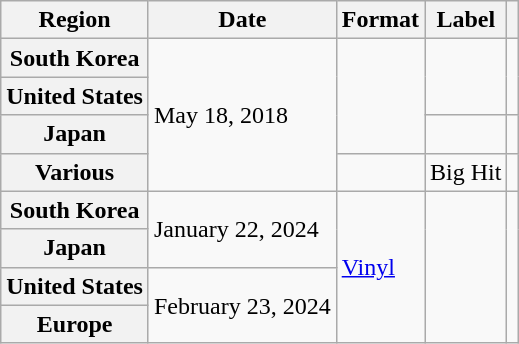<table class="wikitable plainrowheaders">
<tr>
<th>Region</th>
<th>Date</th>
<th>Format</th>
<th>Label</th>
<th></th>
</tr>
<tr>
<th scope="row">South Korea</th>
<td rowspan="4">May 18, 2018</td>
<td rowspan="3"></td>
<td rowspan="2"></td>
<td style="text-align:center;" rowspan="2"></td>
</tr>
<tr>
<th scope="row">United States</th>
</tr>
<tr>
<th scope="row">Japan</th>
<td></td>
<td style="text-align:center;"></td>
</tr>
<tr>
<th scope="row">Various</th>
<td></td>
<td>Big Hit</td>
<td style="text-align:center;"></td>
</tr>
<tr>
<th scope="row">South Korea</th>
<td rowspan="2">January 22, 2024</td>
<td rowspan="4"><a href='#'>Vinyl</a></td>
<td rowspan="4"></td>
<td rowspan="4"></td>
</tr>
<tr>
<th scope="row">Japan</th>
</tr>
<tr>
<th scope="row">United States</th>
<td rowspan="2">February 23, 2024</td>
</tr>
<tr>
<th scope="row">Europe</th>
</tr>
</table>
